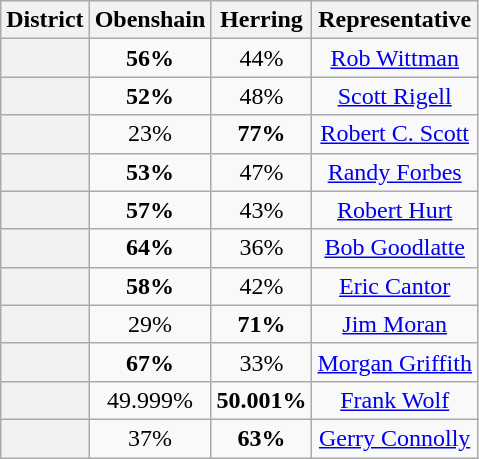<table class=wikitable>
<tr>
<th>District</th>
<th>Obenshain</th>
<th>Herring</th>
<th>Representative</th>
</tr>
<tr align=center>
<th></th>
<td><strong>56%</strong></td>
<td>44%</td>
<td><a href='#'>Rob Wittman</a></td>
</tr>
<tr align=center>
<th></th>
<td><strong>52%</strong></td>
<td>48%</td>
<td><a href='#'>Scott Rigell</a></td>
</tr>
<tr align=center>
<th></th>
<td>23%</td>
<td><strong>77%</strong></td>
<td><a href='#'>Robert C. Scott</a></td>
</tr>
<tr align=center>
<th></th>
<td><strong>53%</strong></td>
<td>47%</td>
<td><a href='#'>Randy Forbes</a></td>
</tr>
<tr align=center>
<th></th>
<td><strong>57%</strong></td>
<td>43%</td>
<td><a href='#'>Robert Hurt</a></td>
</tr>
<tr align=center>
<th></th>
<td><strong>64%</strong></td>
<td>36%</td>
<td><a href='#'>Bob Goodlatte</a></td>
</tr>
<tr align=center>
<th></th>
<td><strong>58%</strong></td>
<td>42%</td>
<td><a href='#'>Eric Cantor</a></td>
</tr>
<tr align=center>
<th></th>
<td>29%</td>
<td><strong>71%</strong></td>
<td><a href='#'>Jim Moran</a></td>
</tr>
<tr align=center>
<th></th>
<td><strong>67%</strong></td>
<td>33%</td>
<td><a href='#'>Morgan Griffith</a></td>
</tr>
<tr align=center>
<th></th>
<td>49.999%</td>
<td><strong>50.001%</strong></td>
<td><a href='#'>Frank Wolf</a></td>
</tr>
<tr align=center>
<th></th>
<td>37%</td>
<td><strong>63%</strong></td>
<td><a href='#'>Gerry Connolly</a></td>
</tr>
</table>
